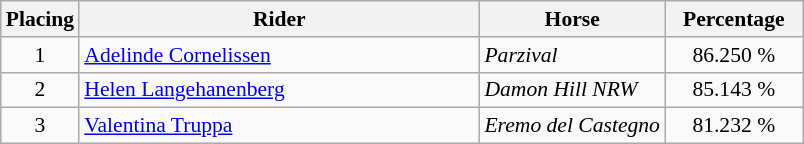<table class="wikitable" style="font-size: 90%">
<tr>
<th width=20>Placing </th>
<th width=260>Rider</th>
<th>Horse</th>
<th width=85>Percentage</th>
</tr>
<tr>
<td align=center>1</td>
<td> <a href='#'>Adelinde Cornelissen</a></td>
<td><em>Parzival</em></td>
<td align=center>86.250 %</td>
</tr>
<tr>
<td align=center>2</td>
<td> <a href='#'>Helen Langehanenberg</a></td>
<td><em>Damon Hill NRW</em></td>
<td align=center>85.143 %</td>
</tr>
<tr>
<td align=center>3</td>
<td> <a href='#'>Valentina Truppa</a></td>
<td><em>Eremo del Castegno</em></td>
<td align=center>81.232 %</td>
</tr>
</table>
